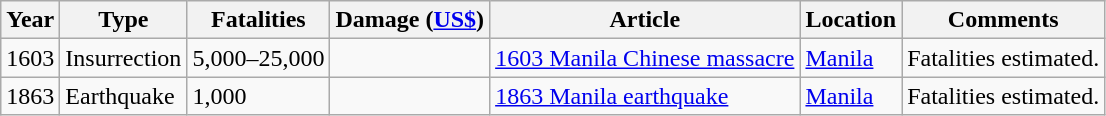<table class="wikitable sortable">
<tr>
<th>Year</th>
<th>Type</th>
<th data-sort-type="number">Fatalities</th>
<th>Damage (<a href='#'>US$</a>)</th>
<th>Article</th>
<th>Location</th>
<th>Comments</th>
</tr>
<tr>
<td>1603</td>
<td>Insurrection</td>
<td>5,000–25,000</td>
<td></td>
<td><a href='#'>1603 Manila Chinese massacre</a></td>
<td><a href='#'>Manila</a></td>
<td>Fatalities estimated.</td>
</tr>
<tr>
<td>1863</td>
<td>Earthquake</td>
<td>1,000</td>
<td></td>
<td><a href='#'>1863 Manila earthquake</a></td>
<td><a href='#'>Manila</a></td>
<td>Fatalities estimated.</td>
</tr>
</table>
